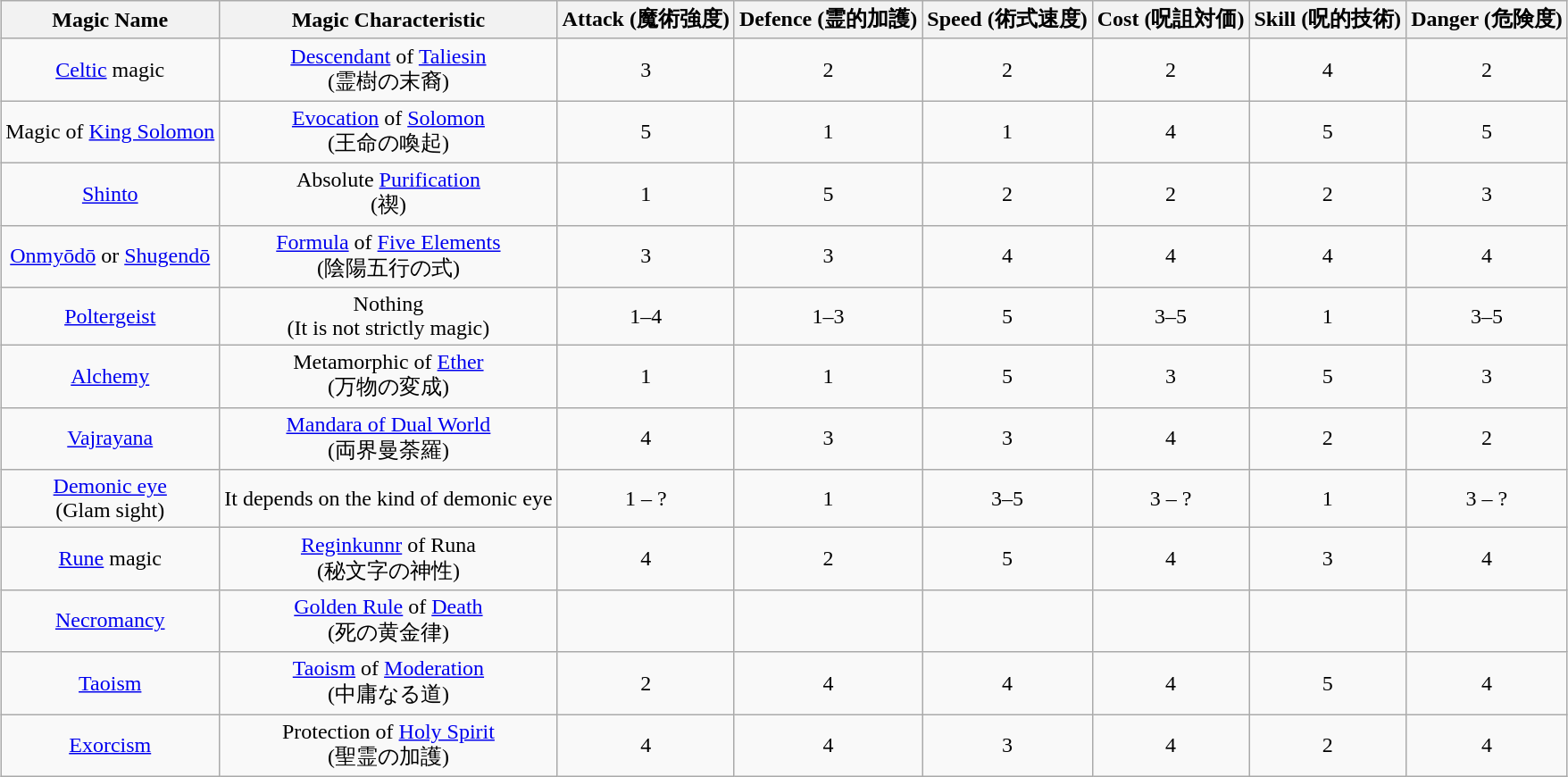<table class="wikitable" style="margin:0 auto; text-align:center">
<tr>
<th>Magic Name</th>
<th>Magic Characteristic</th>
<th>Attack (魔術強度)</th>
<th>Defence (霊的加護)</th>
<th>Speed (術式速度)</th>
<th>Cost (呪詛対価)</th>
<th>Skill (呪的技術)</th>
<th>Danger (危険度)</th>
</tr>
<tr>
<td><a href='#'>Celtic</a> magic</td>
<td><a href='#'>Descendant</a> of <a href='#'>Taliesin</a><br>(霊樹の末裔)</td>
<td>3</td>
<td>2</td>
<td>2</td>
<td>2</td>
<td>4</td>
<td>2</td>
</tr>
<tr>
<td>Magic of <a href='#'>King Solomon</a></td>
<td><a href='#'>Evocation</a> of <a href='#'>Solomon</a><br>(王命の喚起)</td>
<td>5</td>
<td>1</td>
<td>1</td>
<td>4</td>
<td>5</td>
<td>5</td>
</tr>
<tr>
<td><a href='#'>Shinto</a></td>
<td>Absolute <a href='#'>Purification</a><br>(禊)</td>
<td>1</td>
<td>5</td>
<td>2</td>
<td>2</td>
<td>2</td>
<td>3</td>
</tr>
<tr>
<td><a href='#'>Onmyōdō</a> or <a href='#'>Shugendō</a></td>
<td><a href='#'>Formula</a> of <a href='#'>Five Elements</a><br>(陰陽五行の式)</td>
<td>3</td>
<td>3</td>
<td>4</td>
<td>4</td>
<td>4</td>
<td>4</td>
</tr>
<tr>
<td><a href='#'>Poltergeist</a></td>
<td>Nothing<br>(It is not strictly magic)</td>
<td>1–4</td>
<td>1–3</td>
<td>5</td>
<td>3–5</td>
<td>1</td>
<td>3–5</td>
</tr>
<tr>
<td><a href='#'>Alchemy</a></td>
<td>Metamorphic of <a href='#'>Ether</a><br>(万物の変成)</td>
<td>1</td>
<td>1</td>
<td>5</td>
<td>3</td>
<td>5</td>
<td>3</td>
</tr>
<tr>
<td><a href='#'>Vajrayana</a></td>
<td><a href='#'>Mandara of Dual World</a><br>(両界曼荼羅)</td>
<td>4</td>
<td>3</td>
<td>3</td>
<td>4</td>
<td>2</td>
<td>2</td>
</tr>
<tr>
<td><a href='#'>Demonic eye</a><br>(Glam sight)</td>
<td>It depends on the kind of demonic eye</td>
<td>1 – ?</td>
<td>1</td>
<td>3–5</td>
<td>3 – ?</td>
<td>1</td>
<td>3 – ?</td>
</tr>
<tr>
<td><a href='#'>Rune</a> magic</td>
<td><a href='#'>Reginkunnr</a> of Runa<br>(秘文字の神性)</td>
<td>4</td>
<td>2</td>
<td>5</td>
<td>4</td>
<td>3</td>
<td>4</td>
</tr>
<tr>
<td><a href='#'>Necromancy</a></td>
<td><a href='#'>Golden Rule</a> of <a href='#'>Death</a><br>(死の黄金律)</td>
<td></td>
<td></td>
<td></td>
<td></td>
<td></td>
<td></td>
</tr>
<tr>
<td><a href='#'>Taoism</a></td>
<td><a href='#'>Taoism</a> of <a href='#'>Moderation</a><br>(中庸なる道)</td>
<td>2</td>
<td>4</td>
<td>4</td>
<td>4</td>
<td>5</td>
<td>4</td>
</tr>
<tr>
<td><a href='#'>Exorcism</a></td>
<td>Protection of <a href='#'>Holy Spirit</a><br>(聖霊の加護)</td>
<td>4</td>
<td>4</td>
<td>3</td>
<td>4</td>
<td>2</td>
<td>4</td>
</tr>
</table>
